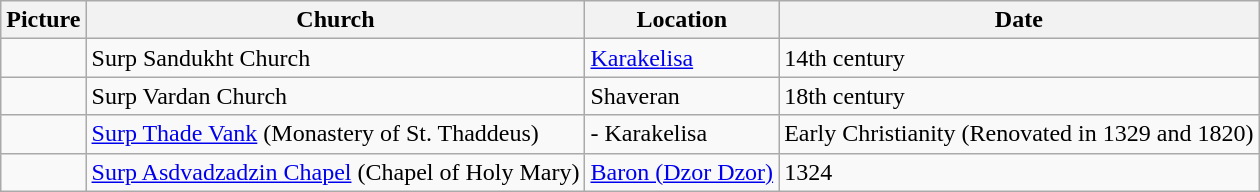<table class="wikitable sortable">
<tr>
<th>Picture</th>
<th>Church</th>
<th>Location</th>
<th>Date</th>
</tr>
<tr>
<td></td>
<td>Surp Sandukht Church</td>
<td><a href='#'>Karakelisa</a></td>
<td>14th century</td>
</tr>
<tr>
<td></td>
<td>Surp Vardan Church</td>
<td>Shaveran</td>
<td>18th century</td>
</tr>
<tr>
<td></td>
<td><a href='#'>Surp Thade Vank</a>  (Monastery of St. Thaddeus)</td>
<td>- Karakelisa</td>
<td>Early Christianity (Renovated in 1329 and 1820)</td>
</tr>
<tr>
<td></td>
<td><a href='#'>Surp Asdvadzadzin Chapel</a> (Chapel of Holy Mary)</td>
<td><a href='#'>Baron (Dzor Dzor)</a></td>
<td>1324</td>
</tr>
</table>
